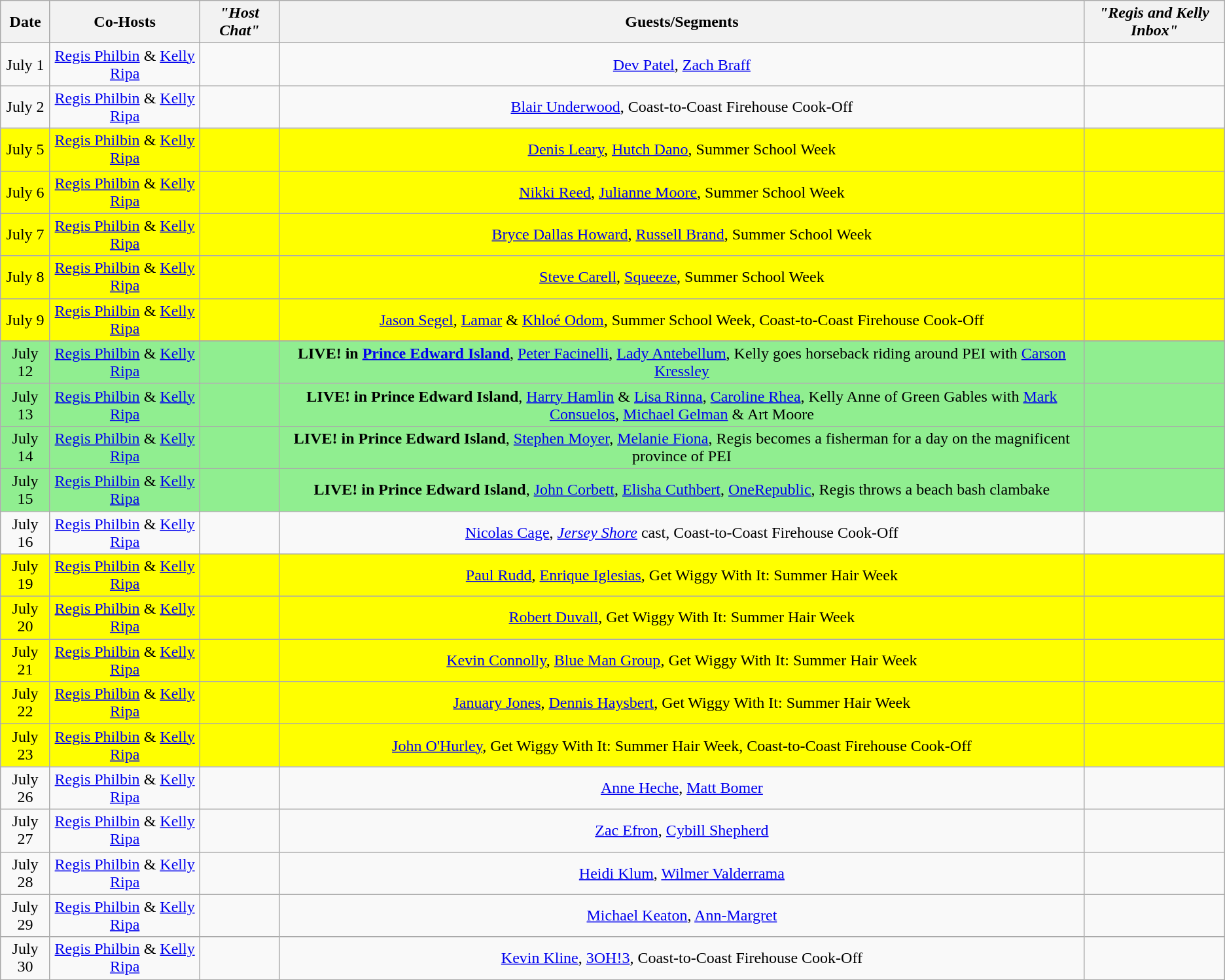<table class="wikitable sortable" border="1" style="text-align:center">
<tr>
<th>Date</th>
<th>Co-Hosts</th>
<th><em>"Host Chat"</em></th>
<th>Guests/Segments</th>
<th><em>"Regis and Kelly Inbox"</em></th>
</tr>
<tr>
<td>July 1</td>
<td><a href='#'>Regis Philbin</a> & <a href='#'>Kelly Ripa</a></td>
<td></td>
<td><a href='#'>Dev Patel</a>, <a href='#'>Zach Braff</a></td>
<td></td>
</tr>
<tr>
<td>July 2</td>
<td><a href='#'>Regis Philbin</a> & <a href='#'>Kelly Ripa</a></td>
<td></td>
<td><a href='#'>Blair Underwood</a>, Coast-to-Coast Firehouse Cook-Off</td>
<td></td>
</tr>
<tr bgcolor=yellow>
<td>July 5</td>
<td><a href='#'>Regis Philbin</a> & <a href='#'>Kelly Ripa</a></td>
<td></td>
<td><a href='#'>Denis Leary</a>, <a href='#'>Hutch Dano</a>, Summer School Week</td>
<td></td>
</tr>
<tr bgcolor=yellow>
<td>July 6</td>
<td><a href='#'>Regis Philbin</a> & <a href='#'>Kelly Ripa</a></td>
<td></td>
<td><a href='#'>Nikki Reed</a>, <a href='#'>Julianne Moore</a>, Summer School Week</td>
<td></td>
</tr>
<tr bgcolor=yellow>
<td>July 7</td>
<td><a href='#'>Regis Philbin</a> & <a href='#'>Kelly Ripa</a></td>
<td></td>
<td><a href='#'>Bryce Dallas Howard</a>, <a href='#'>Russell Brand</a>, Summer School Week</td>
<td></td>
</tr>
<tr bgcolor=yellow>
<td>July 8</td>
<td><a href='#'>Regis Philbin</a> & <a href='#'>Kelly Ripa</a></td>
<td></td>
<td><a href='#'>Steve Carell</a>, <a href='#'>Squeeze</a>, Summer School Week</td>
<td></td>
</tr>
<tr bgcolor=yellow>
<td>July 9</td>
<td><a href='#'>Regis Philbin</a> & <a href='#'>Kelly Ripa</a></td>
<td></td>
<td><a href='#'>Jason Segel</a>, <a href='#'>Lamar</a> & <a href='#'>Khloé Odom</a>, Summer School Week, Coast-to-Coast Firehouse Cook-Off</td>
<td></td>
</tr>
<tr>
</tr>
<tr bgcolor=lightgreen>
<td>July 12</td>
<td><a href='#'>Regis Philbin</a> & <a href='#'>Kelly Ripa</a></td>
<td></td>
<td><strong>LIVE! in <a href='#'>Prince Edward Island</a></strong>, <a href='#'>Peter Facinelli</a>, <a href='#'>Lady Antebellum</a>, Kelly goes horseback riding around PEI with <a href='#'>Carson Kressley</a></td>
<td></td>
</tr>
<tr bgcolor=lightgreen>
<td>July 13</td>
<td><a href='#'>Regis Philbin</a> & <a href='#'>Kelly Ripa</a></td>
<td></td>
<td><strong>LIVE! in Prince Edward Island</strong>, <a href='#'>Harry Hamlin</a> & <a href='#'>Lisa Rinna</a>, <a href='#'>Caroline Rhea</a>, Kelly Anne of Green Gables with <a href='#'>Mark Consuelos</a>, <a href='#'>Michael Gelman</a> & Art Moore</td>
<td></td>
</tr>
<tr bgcolor=lightgreen>
<td>July 14</td>
<td><a href='#'>Regis Philbin</a> & <a href='#'>Kelly Ripa</a></td>
<td></td>
<td><strong>LIVE! in Prince Edward Island</strong>, <a href='#'>Stephen Moyer</a>, <a href='#'>Melanie Fiona</a>, Regis becomes a fisherman for a day on the magnificent province of PEI</td>
<td></td>
</tr>
<tr bgcolor=lightgreen>
<td>July 15</td>
<td><a href='#'>Regis Philbin</a> & <a href='#'>Kelly Ripa</a></td>
<td></td>
<td><strong>LIVE! in Prince Edward Island</strong>, <a href='#'>John Corbett</a>, <a href='#'>Elisha Cuthbert</a>, <a href='#'>OneRepublic</a>, Regis throws a beach bash clambake</td>
<td></td>
</tr>
<tr>
<td>July 16</td>
<td><a href='#'>Regis Philbin</a> & <a href='#'>Kelly Ripa</a></td>
<td></td>
<td><a href='#'>Nicolas Cage</a>, <em><a href='#'>Jersey Shore</a></em> cast, Coast-to-Coast Firehouse Cook-Off</td>
<td></td>
</tr>
<tr bgcolor=yellow>
<td>July 19</td>
<td><a href='#'>Regis Philbin</a> & <a href='#'>Kelly Ripa</a></td>
<td></td>
<td><a href='#'>Paul Rudd</a>, <a href='#'>Enrique Iglesias</a>, Get Wiggy With It: Summer Hair Week</td>
<td></td>
</tr>
<tr bgcolor=yellow>
<td>July 20</td>
<td><a href='#'>Regis Philbin</a> & <a href='#'>Kelly Ripa</a></td>
<td></td>
<td><a href='#'>Robert Duvall</a>, Get Wiggy With It: Summer Hair Week</td>
<td></td>
</tr>
<tr bgcolor=yellow>
<td>July 21</td>
<td><a href='#'>Regis Philbin</a> & <a href='#'>Kelly Ripa</a></td>
<td></td>
<td><a href='#'>Kevin Connolly</a>, <a href='#'>Blue Man Group</a>, Get Wiggy With It: Summer Hair Week</td>
<td></td>
</tr>
<tr bgcolor=yellow>
<td>July 22</td>
<td><a href='#'>Regis Philbin</a> & <a href='#'>Kelly Ripa</a></td>
<td></td>
<td><a href='#'>January Jones</a>, <a href='#'>Dennis Haysbert</a>, Get Wiggy With It: Summer Hair Week</td>
<td></td>
</tr>
<tr bgcolor=yellow>
<td>July 23</td>
<td><a href='#'>Regis Philbin</a> & <a href='#'>Kelly Ripa</a></td>
<td></td>
<td><a href='#'>John O'Hurley</a>, Get Wiggy With It: Summer Hair Week, Coast-to-Coast Firehouse Cook-Off</td>
<td></td>
</tr>
<tr>
<td>July 26</td>
<td><a href='#'>Regis Philbin</a> & <a href='#'>Kelly Ripa</a></td>
<td></td>
<td><a href='#'>Anne Heche</a>, <a href='#'>Matt Bomer</a></td>
<td></td>
</tr>
<tr>
<td>July 27</td>
<td><a href='#'>Regis Philbin</a> & <a href='#'>Kelly Ripa</a></td>
<td></td>
<td><a href='#'>Zac Efron</a>, <a href='#'>Cybill Shepherd</a></td>
<td></td>
</tr>
<tr>
<td>July 28</td>
<td><a href='#'>Regis Philbin</a> & <a href='#'>Kelly Ripa</a></td>
<td></td>
<td><a href='#'>Heidi Klum</a>, <a href='#'>Wilmer Valderrama</a></td>
<td></td>
</tr>
<tr>
<td>July 29</td>
<td><a href='#'>Regis Philbin</a> & <a href='#'>Kelly Ripa</a></td>
<td></td>
<td><a href='#'>Michael Keaton</a>, <a href='#'>Ann-Margret</a></td>
<td></td>
</tr>
<tr>
<td>July 30</td>
<td><a href='#'>Regis Philbin</a> & <a href='#'>Kelly Ripa</a></td>
<td></td>
<td><a href='#'>Kevin Kline</a>, <a href='#'>3OH!3</a>, Coast-to-Coast Firehouse Cook-Off</td>
<td></td>
</tr>
</table>
